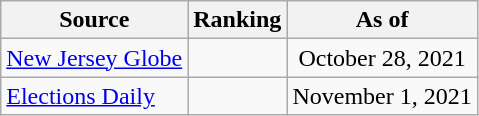<table class="wikitable" style="text-align:center">
<tr>
<th>Source</th>
<th>Ranking</th>
<th>As of</th>
</tr>
<tr>
<td align=left><a href='#'>New Jersey Globe</a></td>
<td></td>
<td>October 28, 2021</td>
</tr>
<tr>
<td align=left><a href='#'>Elections Daily</a></td>
<td></td>
<td>November 1, 2021</td>
</tr>
</table>
